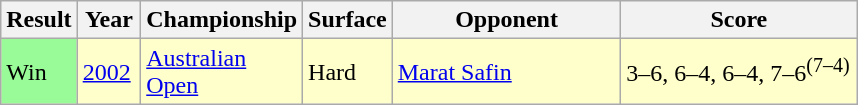<table class='sortable wikitable'>
<tr>
<th>Result</th>
<th style="width:35px">Year</th>
<th style="width:100px">Championship</th>
<th style="width:50px">Surface</th>
<th style="width:145px">Opponent</th>
<th style="width:150px" class="unsortable">Score</th>
</tr>
<tr style="background:#ffc;">
<td style="background:#98fb98;">Win</td>
<td><a href='#'>2002</a></td>
<td><a href='#'>Australian Open</a></td>
<td>Hard</td>
<td> <a href='#'>Marat Safin</a></td>
<td>3–6, 6–4, 6–4, 7–6<sup>(7–4)</sup></td>
</tr>
</table>
